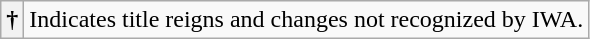<table class="wikitable">
<tr>
<th>†</th>
<td>Indicates title reigns and changes not recognized by IWA.</td>
</tr>
</table>
